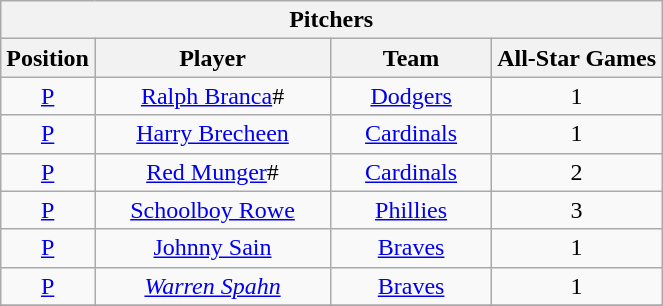<table class="wikitable" style="font-size: 100%; text-align:center;">
<tr>
<th colspan="4">Pitchers</th>
</tr>
<tr>
<th>Position</th>
<th width="150">Player</th>
<th width="100">Team</th>
<th>All-Star Games</th>
</tr>
<tr>
<td><a href='#'>P</a></td>
<td><a href='#'>Ralph Branca</a>#</td>
<td><a href='#'>Dodgers</a></td>
<td>1</td>
</tr>
<tr>
<td><a href='#'>P</a></td>
<td><a href='#'>Harry Brecheen</a></td>
<td><a href='#'>Cardinals</a></td>
<td>1</td>
</tr>
<tr>
<td><a href='#'>P</a></td>
<td><a href='#'>Red Munger</a>#</td>
<td><a href='#'>Cardinals</a></td>
<td>2</td>
</tr>
<tr>
<td><a href='#'>P</a></td>
<td><a href='#'>Schoolboy Rowe</a></td>
<td><a href='#'>Phillies</a></td>
<td>3</td>
</tr>
<tr>
<td><a href='#'>P</a></td>
<td><a href='#'>Johnny Sain</a></td>
<td><a href='#'>Braves</a></td>
<td>1</td>
</tr>
<tr>
<td><a href='#'>P</a></td>
<td><em><a href='#'>Warren Spahn</a></em></td>
<td><a href='#'>Braves</a></td>
<td>1</td>
</tr>
<tr>
</tr>
</table>
